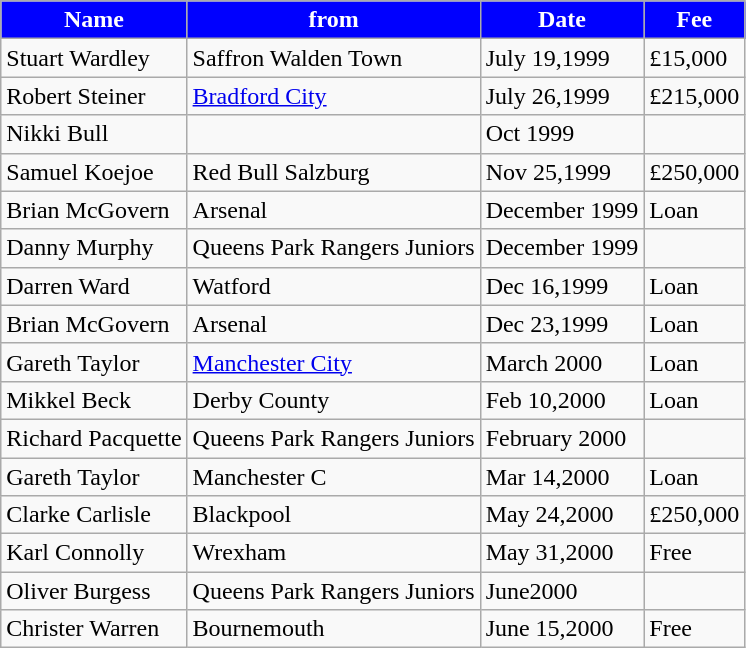<table class="wikitable">
<tr>
<th style="background:#0000FF; color:#FFFFFF; text-align:center;"><strong>Name</strong></th>
<th style="background:#0000FF; color:#FFFFFF; text-align:center;">from</th>
<th style="background:#0000FF; color:#FFFFFF; text-align:center;">Date</th>
<th style="background:#0000FF; color:#FFFFFF; text-align:center;">Fee</th>
</tr>
<tr>
<td>Stuart Wardley</td>
<td>Saffron Walden Town</td>
<td>July 19,1999</td>
<td>£15,000</td>
</tr>
<tr>
<td>Robert Steiner</td>
<td><a href='#'>Bradford City</a></td>
<td>July 26,1999</td>
<td>£215,000</td>
</tr>
<tr>
<td>Nikki Bull</td>
<td></td>
<td>Oct 1999</td>
<td></td>
</tr>
<tr>
<td>Samuel Koejoe</td>
<td>Red Bull Salzburg</td>
<td>Nov 25,1999</td>
<td>£250,000</td>
</tr>
<tr>
<td>Brian McGovern</td>
<td>Arsenal</td>
<td>December 1999</td>
<td>Loan</td>
</tr>
<tr>
<td>Danny Murphy</td>
<td>Queens Park Rangers Juniors</td>
<td>December 1999</td>
<td></td>
</tr>
<tr>
<td>Darren Ward</td>
<td>Watford</td>
<td>Dec 16,1999</td>
<td>Loan</td>
</tr>
<tr>
<td>Brian McGovern</td>
<td>Arsenal</td>
<td>Dec 23,1999</td>
<td>Loan</td>
</tr>
<tr>
<td>Gareth Taylor</td>
<td><a href='#'>Manchester City</a></td>
<td>March 2000</td>
<td>Loan</td>
</tr>
<tr>
<td>Mikkel Beck</td>
<td>Derby County</td>
<td>Feb 10,2000</td>
<td>Loan</td>
</tr>
<tr>
<td>Richard Pacquette</td>
<td>Queens Park Rangers Juniors</td>
<td>February 2000</td>
<td></td>
</tr>
<tr>
<td>Gareth Taylor</td>
<td>Manchester C</td>
<td>Mar 14,2000</td>
<td>Loan</td>
</tr>
<tr>
<td>Clarke Carlisle</td>
<td>Blackpool</td>
<td>May 24,2000</td>
<td>£250,000</td>
</tr>
<tr>
<td>Karl Connolly</td>
<td>Wrexham</td>
<td>May 31,2000</td>
<td>Free</td>
</tr>
<tr>
<td>Oliver Burgess</td>
<td>Queens Park Rangers Juniors</td>
<td>June2000</td>
<td></td>
</tr>
<tr>
<td>Christer Warren</td>
<td>Bournemouth</td>
<td>June 15,2000</td>
<td>Free</td>
</tr>
</table>
